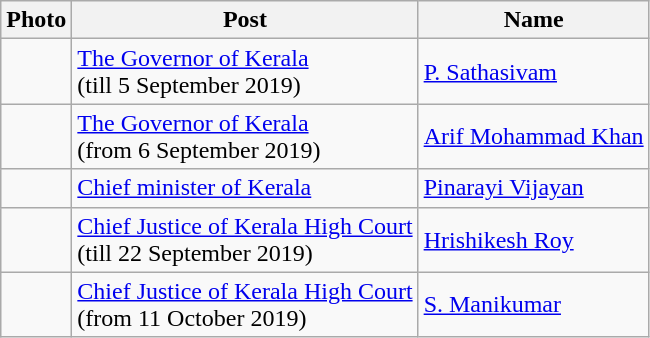<table class="wikitable">
<tr>
<th>Photo</th>
<th>Post</th>
<th>Name</th>
</tr>
<tr>
<td></td>
<td><a href='#'>The Governor of Kerala</a><br>(till 5 September 2019)</td>
<td><a href='#'>P. Sathasivam</a></td>
</tr>
<tr>
<td></td>
<td><a href='#'>The Governor of Kerala</a><br>(from 6 September 2019)</td>
<td><a href='#'>Arif Mohammad Khan</a></td>
</tr>
<tr>
<td></td>
<td><a href='#'>Chief minister of Kerala</a></td>
<td><a href='#'>Pinarayi Vijayan</a></td>
</tr>
<tr>
<td></td>
<td><a href='#'>Chief Justice of Kerala High Court</a><br>(till 22 September 2019)</td>
<td><a href='#'>Hrishikesh Roy</a></td>
</tr>
<tr>
<td></td>
<td><a href='#'>Chief Justice of Kerala High Court</a><br>(from 11 October 2019)</td>
<td><a href='#'>S. Manikumar</a></td>
</tr>
</table>
